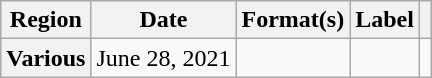<table class="wikitable plainrowheaders">
<tr>
<th scope="col">Region</th>
<th scope="col">Date</th>
<th scope="col">Format(s)</th>
<th scope="col">Label</th>
<th scope="col"></th>
</tr>
<tr>
<th scope="row">Various</th>
<td>June 28, 2021</td>
<td></td>
<td></td>
<td align="center"></td>
</tr>
</table>
